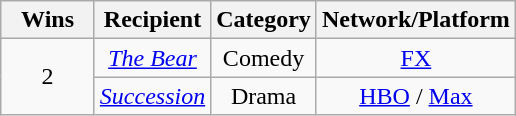<table class="wikitable" rowspan="2" style="text-align:center;" background: #f6e39c;>
<tr>
<th scope="col" style="width:55px;">Wins</th>
<th scope="col" style="text-align:center;">Recipient</th>
<th scope="col" style="text-align:center;">Category</th>
<th scope="col" style="text-align:center;">Network/Platform</th>
</tr>
<tr>
<td style="text-align: center;" rowspan="2">2</td>
<td><em><a href='#'>The Bear</a></em></td>
<td>Comedy</td>
<td><a href='#'>FX</a></td>
</tr>
<tr>
<td><em><a href='#'>Succession</a></em></td>
<td>Drama</td>
<td><a href='#'>HBO</a> / <a href='#'>Max</a></td>
</tr>
</table>
